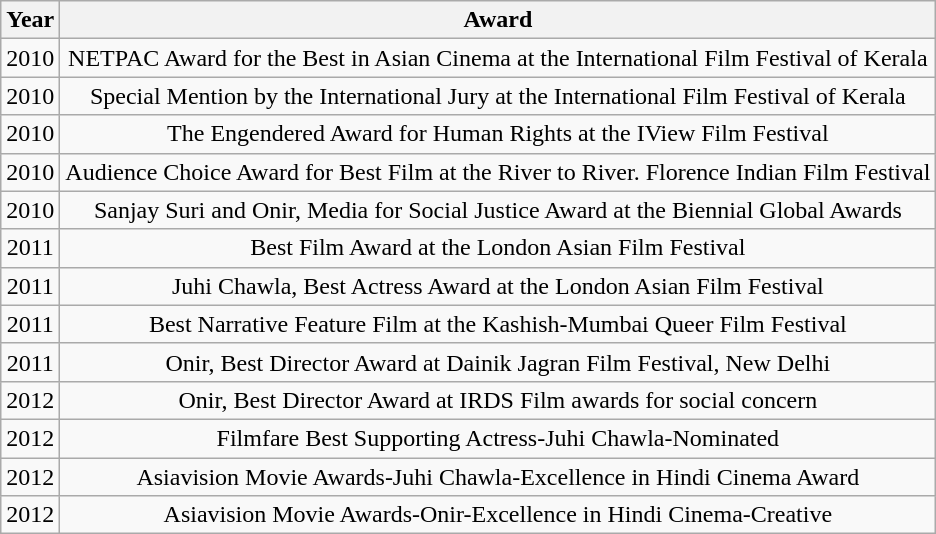<table class="wikitable" style="text-align: center;">
<tr>
<th><strong>Year</strong></th>
<th><strong>Award</strong></th>
</tr>
<tr>
<td>2010</td>
<td>NETPAC Award for the Best in Asian Cinema at the International Film Festival of Kerala</td>
</tr>
<tr>
<td>2010</td>
<td>Special Mention by the International Jury at the International Film Festival of Kerala</td>
</tr>
<tr>
<td>2010</td>
<td>The Engendered Award for Human Rights at the IView Film Festival</td>
</tr>
<tr>
<td>2010</td>
<td>Audience Choice Award for Best Film at the River to River. Florence Indian Film Festival</td>
</tr>
<tr>
<td>2010</td>
<td>Sanjay Suri and Onir, Media for Social Justice Award at the Biennial Global Awards</td>
</tr>
<tr>
<td>2011</td>
<td>Best Film Award at the London Asian Film Festival</td>
</tr>
<tr>
<td>2011</td>
<td>Juhi Chawla, Best Actress Award at the London Asian Film Festival</td>
</tr>
<tr>
<td>2011</td>
<td>Best Narrative Feature Film at the Kashish-Mumbai Queer Film Festival</td>
</tr>
<tr>
<td>2011</td>
<td>Onir, Best Director Award at Dainik Jagran Film Festival, New Delhi</td>
</tr>
<tr>
<td>2012</td>
<td>Onir, Best Director Award at IRDS Film awards for social concern</td>
</tr>
<tr>
<td>2012</td>
<td>Filmfare Best Supporting Actress-Juhi Chawla-Nominated</td>
</tr>
<tr>
<td>2012</td>
<td>Asiavision Movie Awards-Juhi Chawla-Excellence in Hindi Cinema Award</td>
</tr>
<tr>
<td>2012</td>
<td>Asiavision Movie Awards-Onir-Excellence in Hindi Cinema-Creative</td>
</tr>
</table>
